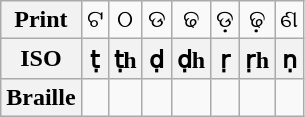<table class="wikitable Unicode" style="text-align:center;">
<tr>
<th>Print</th>
<td>ଟ</td>
<td>ଠ</td>
<td>ଡ</td>
<td>ଢ</td>
<td>ଡ଼</td>
<td colspan=2>ଢ଼</td>
<td>ଣ</td>
</tr>
<tr>
<th>ISO</th>
<th>ṭ</th>
<th>ṭh</th>
<th>ḍ</th>
<th>ḍh</th>
<th>ṛ</th>
<th colspan=2>ṛh</th>
<th>ṇ</th>
</tr>
<tr>
<th>Braille</th>
<td></td>
<td></td>
<td></td>
<td></td>
<td></td>
<td colspan=2></td>
<td></td>
</tr>
</table>
